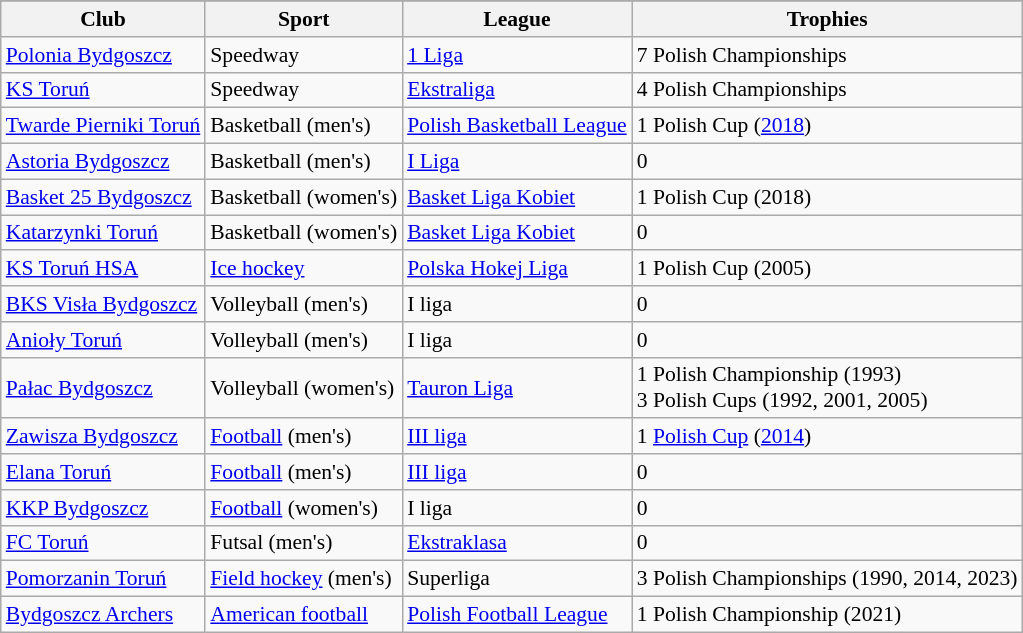<table class="wikitable sortable" style="font-size:90%">
<tr>
</tr>
<tr>
<th>Club</th>
<th>Sport</th>
<th>League</th>
<th>Trophies</th>
</tr>
<tr>
<td><a href='#'>Polonia Bydgoszcz</a></td>
<td>Speedway</td>
<td><a href='#'>1 Liga</a></td>
<td>7 Polish Championships</td>
</tr>
<tr>
<td><a href='#'>KS Toruń</a></td>
<td>Speedway</td>
<td><a href='#'>Ekstraliga</a></td>
<td>4 Polish Championships</td>
</tr>
<tr>
<td><a href='#'>Twarde Pierniki Toruń</a></td>
<td>Basketball (men's)</td>
<td><a href='#'>Polish Basketball League</a></td>
<td>1 Polish Cup (<a href='#'>2018</a>)</td>
</tr>
<tr>
<td><a href='#'>Astoria Bydgoszcz</a></td>
<td>Basketball (men's)</td>
<td><a href='#'>I Liga</a></td>
<td>0</td>
</tr>
<tr>
<td><a href='#'>Basket 25 Bydgoszcz</a></td>
<td>Basketball (women's)</td>
<td><a href='#'>Basket Liga Kobiet</a></td>
<td>1 Polish Cup (2018)</td>
</tr>
<tr>
<td><a href='#'>Katarzynki Toruń</a></td>
<td>Basketball (women's)</td>
<td><a href='#'>Basket Liga Kobiet</a></td>
<td>0</td>
</tr>
<tr>
<td><a href='#'>KS Toruń HSA</a></td>
<td><a href='#'>Ice hockey</a></td>
<td><a href='#'>Polska Hokej Liga</a></td>
<td>1 Polish Cup (2005)</td>
</tr>
<tr>
<td><a href='#'>BKS Visła Bydgoszcz</a></td>
<td>Volleyball (men's)</td>
<td>I liga</td>
<td>0</td>
</tr>
<tr>
<td><a href='#'>Anioły Toruń</a></td>
<td>Volleyball (men's)</td>
<td>I liga</td>
<td>0</td>
</tr>
<tr>
<td><a href='#'>Pałac Bydgoszcz</a></td>
<td>Volleyball (women's)</td>
<td><a href='#'>Tauron Liga</a></td>
<td>1 Polish Championship (1993)<br>3 Polish Cups (1992, 2001, 2005)</td>
</tr>
<tr>
<td><a href='#'>Zawisza Bydgoszcz</a></td>
<td><a href='#'>Football</a> (men's)</td>
<td><a href='#'>III liga</a></td>
<td>1 <a href='#'>Polish Cup</a> (<a href='#'>2014</a>)</td>
</tr>
<tr>
<td><a href='#'>Elana Toruń</a></td>
<td><a href='#'>Football</a> (men's)</td>
<td><a href='#'>III liga</a></td>
<td>0</td>
</tr>
<tr>
<td><a href='#'>KKP Bydgoszcz</a></td>
<td><a href='#'>Football</a> (women's)</td>
<td>I liga</td>
<td>0</td>
</tr>
<tr>
<td><a href='#'>FC Toruń</a></td>
<td>Futsal (men's)</td>
<td><a href='#'>Ekstraklasa</a></td>
<td>0</td>
</tr>
<tr>
<td><a href='#'>Pomorzanin Toruń</a></td>
<td><a href='#'>Field hockey</a> (men's)</td>
<td>Superliga</td>
<td>3 Polish Championships (1990, 2014, 2023)</td>
</tr>
<tr>
<td><a href='#'>Bydgoszcz Archers</a></td>
<td><a href='#'>American football</a></td>
<td><a href='#'>Polish Football League</a></td>
<td>1 Polish Championship (2021)</td>
</tr>
</table>
